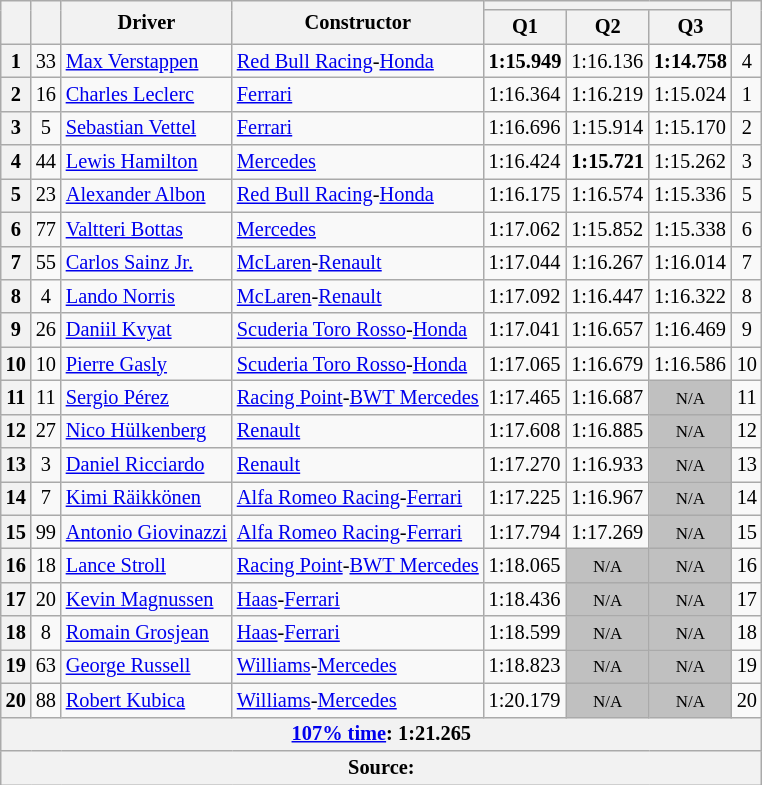<table class="wikitable sortable" style="font-size:85%">
<tr>
<th rowspan=2></th>
<th rowspan=2></th>
<th rowspan=2>Driver</th>
<th rowspan=2>Constructor</th>
<th colspan=3></th>
<th rowspan=2></th>
</tr>
<tr>
<th>Q1</th>
<th>Q2</th>
<th>Q3</th>
</tr>
<tr>
<th>1</th>
<td align="center">33</td>
<td data-sort-value="VER" nowrap> <a href='#'>Max Verstappen</a></td>
<td><a href='#'>Red Bull Racing</a>-<a href='#'>Honda</a></td>
<td><strong>1:15.949</strong></td>
<td>1:16.136</td>
<td><strong>1:14.758</strong></td>
<td align="center">4</td>
</tr>
<tr>
<th>2</th>
<td align="center">16</td>
<td data-sort-value="LEC"> <a href='#'>Charles Leclerc</a></td>
<td><a href='#'>Ferrari</a></td>
<td>1:16.364</td>
<td>1:16.219</td>
<td>1:15.024</td>
<td align="center">1</td>
</tr>
<tr>
<th>3</th>
<td align="center">5</td>
<td data-sort-value="VET"> <a href='#'>Sebastian Vettel</a></td>
<td><a href='#'>Ferrari</a></td>
<td>1:16.696</td>
<td>1:15.914</td>
<td>1:15.170</td>
<td align="center">2</td>
</tr>
<tr>
<th>4</th>
<td align="center">44</td>
<td data-sort-value="HAM"> <a href='#'>Lewis Hamilton</a></td>
<td><a href='#'>Mercedes</a></td>
<td>1:16.424</td>
<td><strong>1:15.721</strong></td>
<td>1:15.262</td>
<td align="center">3</td>
</tr>
<tr>
<th>5</th>
<td align="center">23</td>
<td data-sort-value="ALB"> <a href='#'>Alexander Albon</a></td>
<td><a href='#'>Red Bull Racing</a>-<a href='#'>Honda</a></td>
<td>1:16.175</td>
<td>1:16.574</td>
<td>1:15.336</td>
<td align="center">5</td>
</tr>
<tr>
<th>6</th>
<td align="center">77</td>
<td data-sort-value="BOT"> <a href='#'>Valtteri Bottas</a></td>
<td><a href='#'>Mercedes</a></td>
<td>1:17.062</td>
<td>1:15.852</td>
<td>1:15.338</td>
<td align="center">6</td>
</tr>
<tr>
<th>7</th>
<td align="center">55</td>
<td data-sort-value="SAI"> <a href='#'>Carlos Sainz Jr.</a></td>
<td><a href='#'>McLaren</a>-<a href='#'>Renault</a></td>
<td>1:17.044</td>
<td>1:16.267</td>
<td>1:16.014</td>
<td align="center">7</td>
</tr>
<tr>
<th>8</th>
<td align="center">4</td>
<td data-sort-value="NOR"> <a href='#'>Lando Norris</a></td>
<td><a href='#'>McLaren</a>-<a href='#'>Renault</a></td>
<td>1:17.092</td>
<td>1:16.447</td>
<td>1:16.322</td>
<td align="center">8</td>
</tr>
<tr>
<th>9</th>
<td align="center">26</td>
<td data-sort-value="KVY"> <a href='#'>Daniil Kvyat</a></td>
<td><a href='#'>Scuderia Toro Rosso</a>-<a href='#'>Honda</a></td>
<td>1:17.041</td>
<td>1:16.657</td>
<td>1:16.469</td>
<td align="center">9</td>
</tr>
<tr>
<th>10</th>
<td align="center">10</td>
<td data-sort-value="GAS"> <a href='#'>Pierre Gasly</a></td>
<td nowrap><a href='#'>Scuderia Toro Rosso</a>-<a href='#'>Honda</a></td>
<td>1:17.065</td>
<td>1:16.679</td>
<td>1:16.586</td>
<td align="center">10</td>
</tr>
<tr>
<th>11</th>
<td align="center">11</td>
<td data-sort-value="PER"> <a href='#'>Sergio Pérez</a></td>
<td><a href='#'>Racing Point</a>-<a href='#'>BWT Mercedes</a></td>
<td>1:17.465</td>
<td>1:16.687</td>
<td style="background: silver" align="center" data-sort-value="11"><small>N/A</small></td>
<td align="center">11</td>
</tr>
<tr>
<th>12</th>
<td align="center">27</td>
<td data-sort-value="HUL"> <a href='#'>Nico Hülkenberg</a></td>
<td><a href='#'>Renault</a></td>
<td>1:17.608</td>
<td>1:16.885</td>
<td style="background: silver" align="center" data-sort-value="12"><small>N/A</small></td>
<td align="center">12</td>
</tr>
<tr>
<th>13</th>
<td align="center">3</td>
<td data-sort-value="RIC"> <a href='#'>Daniel Ricciardo</a></td>
<td><a href='#'>Renault</a></td>
<td>1:17.270</td>
<td>1:16.933</td>
<td style="background: silver" align="center" data-sort-value="13"><small>N/A</small></td>
<td align="center">13</td>
</tr>
<tr>
<th>14</th>
<td align="center">7</td>
<td data-sort-value="RAI"> <a href='#'>Kimi Räikkönen</a></td>
<td><a href='#'>Alfa Romeo Racing</a>-<a href='#'>Ferrari</a></td>
<td>1:17.225</td>
<td>1:16.967</td>
<td style="background: silver" align="center" data-sort-value="14"><small>N/A</small></td>
<td align="center">14</td>
</tr>
<tr>
<th>15</th>
<td align="center">99</td>
<td data-sort-value="GIO" nowrap> <a href='#'>Antonio Giovinazzi</a></td>
<td><a href='#'>Alfa Romeo Racing</a>-<a href='#'>Ferrari</a></td>
<td>1:17.794</td>
<td>1:17.269</td>
<td style="background: silver" align="center" data-sort-value="15"><small>N/A</small></td>
<td align="center">15</td>
</tr>
<tr>
<th>16</th>
<td align="center">18</td>
<td data-sort-value="STR"> <a href='#'>Lance Stroll</a></td>
<td nowrap><a href='#'>Racing Point</a>-<a href='#'>BWT Mercedes</a></td>
<td>1:18.065</td>
<td style="background: silver" align="center" data-sort-value="16"><small>N/A</small></td>
<td style="background: silver" align="center" data-sort-value="16"><small>N/A</small></td>
<td align="center">16</td>
</tr>
<tr>
<th>17</th>
<td align="center">20</td>
<td data-sort-value="MAG" nowrap> <a href='#'>Kevin Magnussen</a></td>
<td><a href='#'>Haas</a>-<a href='#'>Ferrari</a></td>
<td>1:18.436</td>
<td style="background: silver" align="center" data-sort-value="17"><small>N/A</small></td>
<td style="background: silver" align="center" data-sort-value="17"><small>N/A</small></td>
<td align="center">17</td>
</tr>
<tr>
<th>18</th>
<td align="center">8</td>
<td data-sort-value="GRO"> <a href='#'>Romain Grosjean</a></td>
<td><a href='#'>Haas</a>-<a href='#'>Ferrari</a></td>
<td>1:18.599</td>
<td style="background: silver" align="center" data-sort-value="18"><small>N/A</small></td>
<td style="background: silver" align="center" data-sort-value="18"><small>N/A</small></td>
<td align="center">18</td>
</tr>
<tr>
<th>19</th>
<td align="center">63</td>
<td data-sort-value="RUS"> <a href='#'>George Russell</a></td>
<td><a href='#'>Williams</a>-<a href='#'>Mercedes</a></td>
<td>1:18.823</td>
<td style="background: silver" align="center" data-sort-value="19"><small>N/A</small></td>
<td style="background: silver" align="center" data-sort-value="19"><small>N/A</small></td>
<td align="center">19</td>
</tr>
<tr>
<th>20</th>
<td align="center">88</td>
<td data-sort-value="KUB"> <a href='#'>Robert Kubica</a></td>
<td><a href='#'>Williams</a>-<a href='#'>Mercedes</a></td>
<td>1:20.179</td>
<td style="background: silver" align="center" data-sort-value="20"><small>N/A</small></td>
<td style="background: silver" align="center" data-sort-value="20"><small>N/A</small></td>
<td align="center">20</td>
</tr>
<tr>
<th colspan="8"><a href='#'>107% time</a>: 1:21.265</th>
</tr>
<tr>
<th colspan="8">Source:</th>
</tr>
</table>
